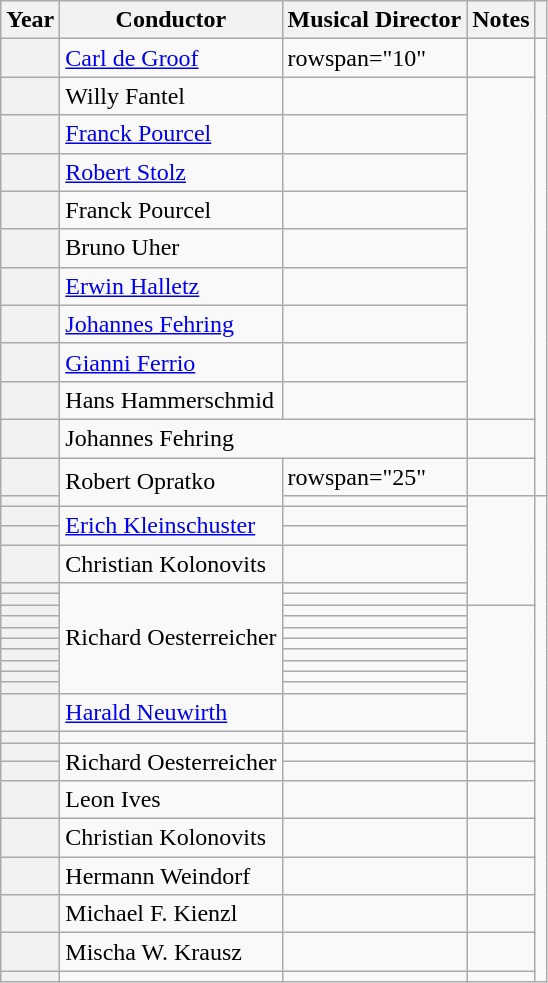<table class="wikitable plainrowheaders">
<tr>
<th>Year</th>
<th>Conductor</th>
<th>Musical Director</th>
<th>Notes</th>
<th></th>
</tr>
<tr>
<th scope="row"></th>
<td><a href='#'>Carl de Groof</a></td>
<td>rowspan="10" </td>
<td></td>
<td rowspan="12"></td>
</tr>
<tr>
<th scope="row"></th>
<td>Willy Fantel</td>
<td></td>
</tr>
<tr>
<th scope="row"></th>
<td> <a href='#'>Franck Pourcel</a></td>
<td></td>
</tr>
<tr>
<th scope="row"></th>
<td><a href='#'>Robert Stolz</a></td>
<td></td>
</tr>
<tr>
<th scope="row"></th>
<td> Franck Pourcel</td>
<td></td>
</tr>
<tr>
<th scope="row"></th>
<td>Bruno Uher</td>
<td></td>
</tr>
<tr>
<th scope="row"></th>
<td><a href='#'>Erwin Halletz</a></td>
<td></td>
</tr>
<tr>
<th scope="row"></th>
<td><a href='#'>Johannes Fehring</a></td>
<td></td>
</tr>
<tr>
<th scope="row"></th>
<td> <a href='#'>Gianni Ferrio</a></td>
<td></td>
</tr>
<tr>
<th scope="row"></th>
<td>Hans Hammerschmid</td>
<td></td>
</tr>
<tr>
<th scope="row"></th>
<td colspan="2">Johannes Fehring</td>
<td></td>
</tr>
<tr>
<th scope="row"></th>
<td rowspan="2">Robert Opratko</td>
<td>rowspan="25" </td>
</tr>
<tr>
<th scope="row"></th>
<td></td>
<td rowspan="6"></td>
</tr>
<tr>
<th scope="row"></th>
<td rowspan="2"><a href='#'>Erich Kleinschuster</a></td>
<td></td>
</tr>
<tr>
<th scope="row"></th>
<td></td>
</tr>
<tr>
<th scope="row"></th>
<td>Christian Kolonovits</td>
<td></td>
</tr>
<tr>
<th scope="row"></th>
<td rowspan="10">Richard Oesterreicher</td>
<td></td>
</tr>
<tr>
<th scope="row"></th>
<td></td>
</tr>
<tr>
<th scope="row"></th>
<td></td>
<td rowspan="10"></td>
</tr>
<tr>
<th scope="row"></th>
<td></td>
</tr>
<tr>
<th scope="row"></th>
<td></td>
</tr>
<tr>
<th scope="row"></th>
<td></td>
</tr>
<tr>
<th scope="row"></th>
<td></td>
</tr>
<tr>
<th scope="row"></th>
<td></td>
</tr>
<tr>
<th scope="row"></th>
<td></td>
</tr>
<tr>
<th scope="row"></th>
<td></td>
</tr>
<tr>
<th scope="row"></th>
<td><a href='#'>Harald Neuwirth</a></td>
<td></td>
</tr>
<tr>
<th scope="row"></th>
<td></td>
<td></td>
</tr>
<tr>
<th scope="row"></th>
<td rowspan="2">Richard Oesterreicher</td>
<td></td>
<td></td>
</tr>
<tr>
<th scope="row"></th>
<td></td>
<td></td>
</tr>
<tr>
<th scope="row"></th>
<td>Leon Ives</td>
<td></td>
<td></td>
</tr>
<tr>
<th scope="row"></th>
<td>Christian Kolonovits</td>
<td></td>
<td></td>
</tr>
<tr>
<th scope="row"></th>
<td> Hermann Weindorf</td>
<td></td>
<td></td>
</tr>
<tr>
<th scope="row"></th>
<td>Michael F. Kienzl</td>
<td></td>
<td></td>
</tr>
<tr>
<th scope="row"></th>
<td>Mischa W. Krausz</td>
<td></td>
<td></td>
</tr>
<tr>
<th scope="row"></th>
<td></td>
<td></td>
<td></td>
</tr>
</table>
